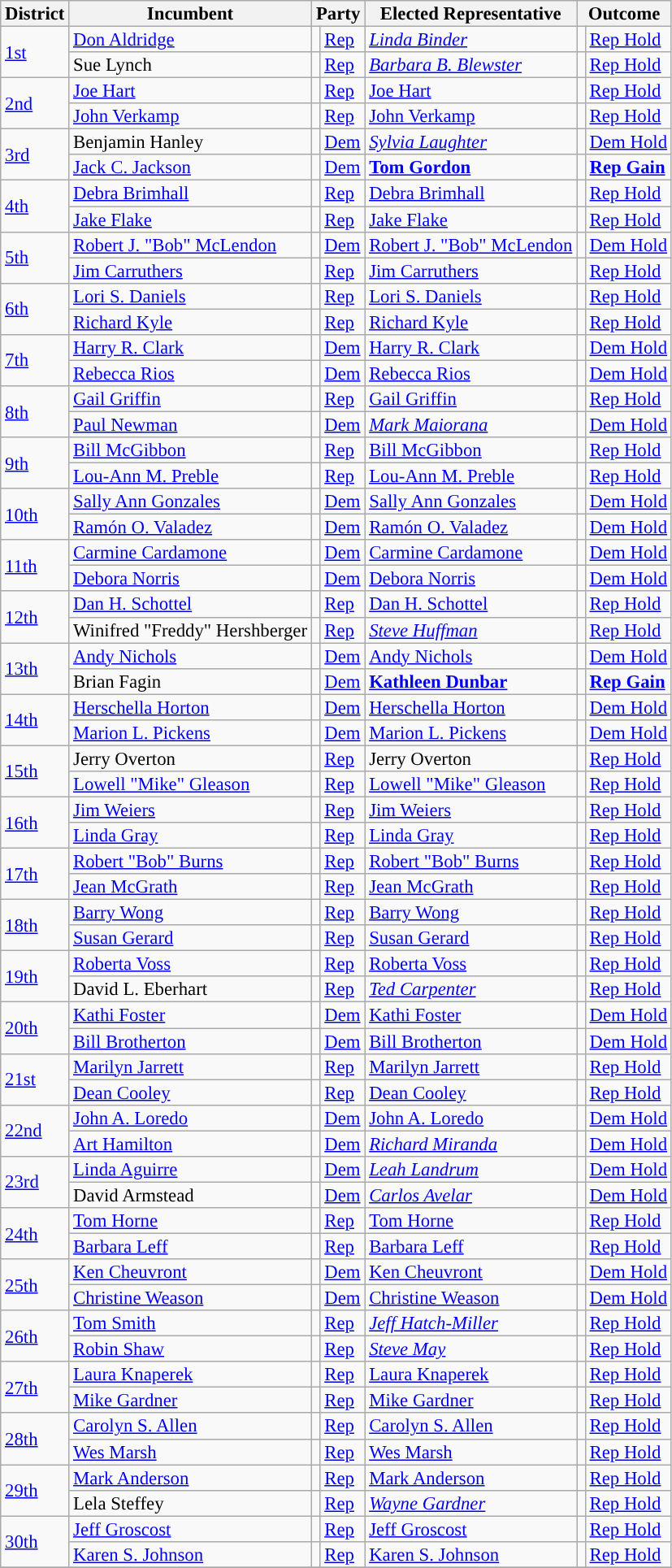<table class="sortable wikitable" style="font-size:95%;line-height:14px;">
<tr>
<th>District</th>
<th>Incumbent</th>
<th colspan="2">Party</th>
<th>Elected Representative</th>
<th colspan="2">Outcome</th>
</tr>
<tr>
<td rowspan="2"><a href='#'>1st</a></td>
<td><a href='#'>Don Aldridge</a></td>
<td style="background:"></td>
<td><a href='#'>Rep</a></td>
<td><em><a href='#'>Linda Binder</a></em></td>
<td style="background:"></td>
<td><a href='#'>Rep Hold</a></td>
</tr>
<tr>
<td>Sue Lynch</td>
<td style="background:"></td>
<td><a href='#'>Rep</a></td>
<td><em><a href='#'>Barbara B. Blewster</a></em></td>
<td style="background:"></td>
<td><a href='#'>Rep Hold</a></td>
</tr>
<tr>
<td rowspan="2"><a href='#'>2nd</a></td>
<td><a href='#'>Joe Hart</a></td>
<td style="background:"></td>
<td><a href='#'>Rep</a></td>
<td><a href='#'>Joe Hart</a></td>
<td style="background:"></td>
<td><a href='#'>Rep Hold</a></td>
</tr>
<tr>
<td><a href='#'>John Verkamp</a></td>
<td style="background:"></td>
<td><a href='#'>Rep</a></td>
<td><a href='#'>John Verkamp</a></td>
<td style="background:"></td>
<td><a href='#'>Rep Hold</a></td>
</tr>
<tr>
<td rowspan="2"><a href='#'>3rd</a></td>
<td>Benjamin Hanley</td>
<td style="background:"></td>
<td><a href='#'>Dem</a></td>
<td><em><a href='#'>Sylvia Laughter</a></em></td>
<td style="background:"></td>
<td><a href='#'>Dem Hold</a></td>
</tr>
<tr>
<td><a href='#'>Jack C. Jackson</a></td>
<td style="background:"></td>
<td><a href='#'>Dem</a></td>
<td><strong><a href='#'>Tom Gordon</a></strong></td>
<td style="background:"></td>
<td><strong><a href='#'>Rep Gain</a></strong></td>
</tr>
<tr>
<td rowspan="2"><a href='#'>4th</a></td>
<td><a href='#'>Debra Brimhall</a></td>
<td style="background:"></td>
<td><a href='#'>Rep</a></td>
<td><a href='#'>Debra Brimhall</a></td>
<td style="background:"></td>
<td><a href='#'>Rep Hold</a></td>
</tr>
<tr>
<td><a href='#'>Jake Flake</a></td>
<td style="background:"></td>
<td><a href='#'>Rep</a></td>
<td><a href='#'>Jake Flake</a></td>
<td style="background:"></td>
<td><a href='#'>Rep Hold</a></td>
</tr>
<tr>
<td rowspan="2"><a href='#'>5th</a></td>
<td><a href='#'>Robert J. "Bob" McLendon</a></td>
<td style="background:"></td>
<td><a href='#'>Dem</a></td>
<td><a href='#'>Robert J. "Bob" McLendon</a></td>
<td style="background:"></td>
<td><a href='#'>Dem Hold</a></td>
</tr>
<tr>
<td><a href='#'>Jim Carruthers</a></td>
<td style="background:"></td>
<td><a href='#'>Rep</a></td>
<td><a href='#'>Jim Carruthers</a></td>
<td style="background:"></td>
<td><a href='#'>Rep Hold</a></td>
</tr>
<tr>
<td rowspan="2"><a href='#'>6th</a></td>
<td><a href='#'>Lori S. Daniels</a></td>
<td style="background:"></td>
<td><a href='#'>Rep</a></td>
<td><a href='#'>Lori S. Daniels</a></td>
<td style="background:"></td>
<td><a href='#'>Rep Hold</a></td>
</tr>
<tr>
<td><a href='#'>Richard Kyle</a></td>
<td style="background:"></td>
<td><a href='#'>Rep</a></td>
<td><a href='#'>Richard Kyle</a></td>
<td style="background:"></td>
<td><a href='#'>Rep Hold</a></td>
</tr>
<tr>
<td rowspan="2"><a href='#'>7th</a></td>
<td><a href='#'>Harry R. Clark</a></td>
<td style="background:"></td>
<td><a href='#'>Dem</a></td>
<td><a href='#'>Harry R. Clark</a></td>
<td style="background:"></td>
<td><a href='#'>Dem Hold</a></td>
</tr>
<tr>
<td><a href='#'>Rebecca Rios</a></td>
<td style="background:"></td>
<td><a href='#'>Dem</a></td>
<td><a href='#'>Rebecca Rios</a></td>
<td style="background:"></td>
<td><a href='#'>Dem Hold</a></td>
</tr>
<tr>
<td rowspan="2"><a href='#'>8th</a></td>
<td><a href='#'>Gail Griffin</a></td>
<td style="background:"></td>
<td><a href='#'>Rep</a></td>
<td><a href='#'>Gail Griffin</a></td>
<td style="background:"></td>
<td><a href='#'>Rep Hold</a></td>
</tr>
<tr>
<td><a href='#'>Paul Newman</a></td>
<td style="background:"></td>
<td><a href='#'>Dem</a></td>
<td><em><a href='#'>Mark Maiorana</a></em></td>
<td style="background:"></td>
<td><a href='#'>Dem Hold</a></td>
</tr>
<tr>
<td rowspan="2"><a href='#'>9th</a></td>
<td><a href='#'>Bill McGibbon</a></td>
<td style="background:"></td>
<td><a href='#'>Rep</a></td>
<td><a href='#'>Bill McGibbon</a></td>
<td style="background:"></td>
<td><a href='#'>Rep Hold</a></td>
</tr>
<tr>
<td><a href='#'>Lou-Ann M. Preble</a></td>
<td style="background:"></td>
<td><a href='#'>Rep</a></td>
<td><a href='#'>Lou-Ann M. Preble</a></td>
<td style="background:"></td>
<td><a href='#'>Rep Hold</a></td>
</tr>
<tr>
<td rowspan="2"><a href='#'>10th</a></td>
<td><a href='#'>Sally Ann Gonzales</a></td>
<td style="background:"></td>
<td><a href='#'>Dem</a></td>
<td><a href='#'>Sally Ann Gonzales</a></td>
<td style="background:"></td>
<td><a href='#'>Dem Hold</a></td>
</tr>
<tr>
<td><a href='#'>Ramón O. Valadez</a></td>
<td style="background:"></td>
<td><a href='#'>Dem</a></td>
<td><a href='#'>Ramón O. Valadez</a></td>
<td style="background:"></td>
<td><a href='#'>Dem Hold</a></td>
</tr>
<tr>
<td rowspan="2"><a href='#'>11th</a></td>
<td><a href='#'>Carmine Cardamone</a></td>
<td style="background:"></td>
<td><a href='#'>Dem</a></td>
<td><a href='#'>Carmine Cardamone</a></td>
<td style="background:"></td>
<td><a href='#'>Dem Hold</a></td>
</tr>
<tr>
<td><a href='#'>Debora Norris</a></td>
<td style="background:"></td>
<td><a href='#'>Dem</a></td>
<td><a href='#'>Debora Norris</a></td>
<td style="background:"></td>
<td><a href='#'>Dem Hold</a></td>
</tr>
<tr>
<td rowspan="2"><a href='#'>12th</a></td>
<td><a href='#'>Dan H. Schottel</a></td>
<td style="background:"></td>
<td><a href='#'>Rep</a></td>
<td><a href='#'>Dan H. Schottel</a></td>
<td style="background:"></td>
<td><a href='#'>Rep Hold</a></td>
</tr>
<tr>
<td>Winifred "Freddy" Hershberger</td>
<td style="background:"></td>
<td><a href='#'>Rep</a></td>
<td><em><a href='#'>Steve Huffman</a></em></td>
<td style="background:"></td>
<td><a href='#'>Rep Hold</a></td>
</tr>
<tr>
<td rowspan="2"><a href='#'>13th</a></td>
<td><a href='#'>Andy Nichols</a></td>
<td style="background:"></td>
<td><a href='#'>Dem</a></td>
<td><a href='#'>Andy Nichols</a></td>
<td style="background:"></td>
<td><a href='#'>Dem Hold</a></td>
</tr>
<tr>
<td>Brian Fagin</td>
<td style="background:"></td>
<td><a href='#'>Dem</a></td>
<td><strong><a href='#'>Kathleen Dunbar</a></strong></td>
<td style="background:"></td>
<td><strong><a href='#'>Rep Gain</a></strong></td>
</tr>
<tr>
<td rowspan="2"><a href='#'>14th</a></td>
<td><a href='#'>Herschella Horton</a></td>
<td style="background:"></td>
<td><a href='#'>Dem</a></td>
<td><a href='#'>Herschella Horton</a></td>
<td style="background:"></td>
<td><a href='#'>Dem Hold</a></td>
</tr>
<tr>
<td><a href='#'>Marion L. Pickens</a></td>
<td style="background:"></td>
<td><a href='#'>Dem</a></td>
<td><a href='#'>Marion L. Pickens</a></td>
<td style="background:"></td>
<td><a href='#'>Dem Hold</a></td>
</tr>
<tr>
<td rowspan="2"><a href='#'>15th</a></td>
<td>Jerry Overton</td>
<td style="background:"></td>
<td><a href='#'>Rep</a></td>
<td>Jerry Overton</td>
<td style="background:"></td>
<td><a href='#'>Rep Hold</a></td>
</tr>
<tr>
<td><a href='#'>Lowell "Mike" Gleason</a></td>
<td style="background:"></td>
<td><a href='#'>Rep</a></td>
<td><a href='#'>Lowell "Mike" Gleason</a></td>
<td style="background:"></td>
<td><a href='#'>Rep Hold</a></td>
</tr>
<tr>
<td rowspan="2"><a href='#'>16th</a></td>
<td><a href='#'>Jim Weiers</a></td>
<td style="background:"></td>
<td><a href='#'>Rep</a></td>
<td><a href='#'>Jim Weiers</a></td>
<td style="background:"></td>
<td><a href='#'>Rep Hold</a></td>
</tr>
<tr>
<td><a href='#'>Linda Gray</a></td>
<td style="background:"></td>
<td><a href='#'>Rep</a></td>
<td><a href='#'>Linda Gray</a></td>
<td style="background:"></td>
<td><a href='#'>Rep Hold</a></td>
</tr>
<tr>
<td rowspan="2"><a href='#'>17th</a></td>
<td><a href='#'>Robert "Bob" Burns</a></td>
<td style="background:"></td>
<td><a href='#'>Rep</a></td>
<td><a href='#'>Robert "Bob" Burns</a></td>
<td style="background:"></td>
<td><a href='#'>Rep Hold</a></td>
</tr>
<tr>
<td><a href='#'>Jean McGrath</a></td>
<td style="background:"></td>
<td><a href='#'>Rep</a></td>
<td><a href='#'>Jean McGrath</a></td>
<td style="background:"></td>
<td><a href='#'>Rep Hold</a></td>
</tr>
<tr>
<td rowspan="2"><a href='#'>18th</a></td>
<td><a href='#'>Barry Wong</a></td>
<td style="background:"></td>
<td><a href='#'>Rep</a></td>
<td><a href='#'>Barry Wong</a></td>
<td style="background:"></td>
<td><a href='#'>Rep Hold</a></td>
</tr>
<tr>
<td><a href='#'>Susan Gerard</a></td>
<td style="background:"></td>
<td><a href='#'>Rep</a></td>
<td><a href='#'>Susan Gerard</a></td>
<td style="background:"></td>
<td><a href='#'>Rep Hold</a></td>
</tr>
<tr>
<td rowspan="2"><a href='#'>19th</a></td>
<td><a href='#'>Roberta Voss</a></td>
<td style="background:"></td>
<td><a href='#'>Rep</a></td>
<td><a href='#'>Roberta Voss</a></td>
<td style="background:"></td>
<td><a href='#'>Rep Hold</a></td>
</tr>
<tr>
<td>David L. Eberhart</td>
<td style="background:"></td>
<td><a href='#'>Rep</a></td>
<td><em><a href='#'>Ted Carpenter</a></em></td>
<td style="background:"></td>
<td><a href='#'>Rep Hold</a></td>
</tr>
<tr>
<td rowspan="2"><a href='#'>20th</a></td>
<td><a href='#'>Kathi Foster</a></td>
<td style="background:"></td>
<td><a href='#'>Dem</a></td>
<td><a href='#'>Kathi Foster</a></td>
<td style="background:"></td>
<td><a href='#'>Dem Hold</a></td>
</tr>
<tr>
<td><a href='#'>Bill Brotherton</a></td>
<td style="background:"></td>
<td><a href='#'>Dem</a></td>
<td><a href='#'>Bill Brotherton</a></td>
<td style="background:"></td>
<td><a href='#'>Dem Hold</a></td>
</tr>
<tr>
<td rowspan="2"><a href='#'>21st</a></td>
<td><a href='#'>Marilyn Jarrett</a></td>
<td style="background:"></td>
<td><a href='#'>Rep</a></td>
<td><a href='#'>Marilyn Jarrett</a></td>
<td style="background:"></td>
<td><a href='#'>Rep Hold</a></td>
</tr>
<tr>
<td><a href='#'>Dean Cooley</a></td>
<td style="background:"></td>
<td><a href='#'>Rep</a></td>
<td><a href='#'>Dean Cooley</a></td>
<td style="background:"></td>
<td><a href='#'>Rep Hold</a></td>
</tr>
<tr>
<td rowspan="2"><a href='#'>22nd</a></td>
<td><a href='#'>John A. Loredo</a></td>
<td style="background:"></td>
<td><a href='#'>Dem</a></td>
<td><a href='#'>John A. Loredo</a></td>
<td style="background:"></td>
<td><a href='#'>Dem Hold</a></td>
</tr>
<tr>
<td><a href='#'>Art Hamilton</a></td>
<td style="background:"></td>
<td><a href='#'>Dem</a></td>
<td><em><a href='#'>Richard Miranda</a></em></td>
<td style="background:"></td>
<td><a href='#'>Dem Hold</a></td>
</tr>
<tr>
<td rowspan="2"><a href='#'>23rd</a></td>
<td><a href='#'>Linda Aguirre</a></td>
<td style="background:"></td>
<td><a href='#'>Dem</a></td>
<td><em><a href='#'>Leah Landrum</a></em></td>
<td style="background:"></td>
<td><a href='#'>Dem Hold</a></td>
</tr>
<tr>
<td>David Armstead</td>
<td style="background:"></td>
<td><a href='#'>Dem</a></td>
<td><em><a href='#'>Carlos Avelar</a></em></td>
<td style="background:"></td>
<td><a href='#'>Dem Hold</a></td>
</tr>
<tr>
<td rowspan="2"><a href='#'>24th</a></td>
<td><a href='#'>Tom Horne</a></td>
<td style="background:"></td>
<td><a href='#'>Rep</a></td>
<td><a href='#'>Tom Horne</a></td>
<td style="background:"></td>
<td><a href='#'>Rep Hold</a></td>
</tr>
<tr>
<td><a href='#'>Barbara Leff</a></td>
<td style="background:"></td>
<td><a href='#'>Rep</a></td>
<td><a href='#'>Barbara Leff</a></td>
<td style="background:"></td>
<td><a href='#'>Rep Hold</a></td>
</tr>
<tr>
<td rowspan="2"><a href='#'>25th</a></td>
<td><a href='#'>Ken Cheuvront</a></td>
<td style="background:"></td>
<td><a href='#'>Dem</a></td>
<td><a href='#'>Ken Cheuvront</a></td>
<td style="background:"></td>
<td><a href='#'>Dem Hold</a></td>
</tr>
<tr>
<td><a href='#'>Christine Weason</a></td>
<td style="background:"></td>
<td><a href='#'>Dem</a></td>
<td><a href='#'>Christine Weason</a></td>
<td style="background:"></td>
<td><a href='#'>Dem Hold</a></td>
</tr>
<tr>
<td rowspan="2"><a href='#'>26th</a></td>
<td><a href='#'>Tom Smith</a></td>
<td style="background:"></td>
<td><a href='#'>Rep</a></td>
<td><em><a href='#'>Jeff Hatch-Miller</a></em></td>
<td style="background:"></td>
<td><a href='#'>Rep Hold</a></td>
</tr>
<tr>
<td><a href='#'>Robin Shaw</a></td>
<td style="background:"></td>
<td><a href='#'>Rep</a></td>
<td><em><a href='#'>Steve May</a></em></td>
<td style="background:"></td>
<td><a href='#'>Rep Hold</a></td>
</tr>
<tr>
<td rowspan="2"><a href='#'>27th</a></td>
<td><a href='#'>Laura Knaperek</a></td>
<td style="background:"></td>
<td><a href='#'>Rep</a></td>
<td><a href='#'>Laura Knaperek</a></td>
<td style="background:"></td>
<td><a href='#'>Rep Hold</a></td>
</tr>
<tr>
<td><a href='#'>Mike Gardner</a></td>
<td style="background:"></td>
<td><a href='#'>Rep</a></td>
<td><a href='#'>Mike Gardner</a></td>
<td style="background:"></td>
<td><a href='#'>Rep Hold</a></td>
</tr>
<tr>
<td rowspan="2"><a href='#'>28th</a></td>
<td><a href='#'>Carolyn S. Allen</a></td>
<td style="background:"></td>
<td><a href='#'>Rep</a></td>
<td><a href='#'>Carolyn S. Allen</a></td>
<td style="background:"></td>
<td><a href='#'>Rep Hold</a></td>
</tr>
<tr>
<td><a href='#'>Wes Marsh</a></td>
<td style="background:"></td>
<td><a href='#'>Rep</a></td>
<td><a href='#'>Wes Marsh</a></td>
<td style="background:"></td>
<td><a href='#'>Rep Hold</a></td>
</tr>
<tr>
<td rowspan="2"><a href='#'>29th</a></td>
<td><a href='#'>Mark Anderson</a></td>
<td style="background:"></td>
<td><a href='#'>Rep</a></td>
<td><a href='#'>Mark Anderson</a></td>
<td style="background:"></td>
<td><a href='#'>Rep Hold</a></td>
</tr>
<tr>
<td>Lela Steffey</td>
<td style="background:"></td>
<td><a href='#'>Rep</a></td>
<td><em><a href='#'>Wayne Gardner</a></em></td>
<td style="background:"></td>
<td><a href='#'>Rep Hold</a></td>
</tr>
<tr>
<td rowspan="2"><a href='#'>30th</a></td>
<td><a href='#'>Jeff Groscost</a></td>
<td style="background:"></td>
<td><a href='#'>Rep</a></td>
<td><a href='#'>Jeff Groscost</a></td>
<td style="background:"></td>
<td><a href='#'>Rep Hold</a></td>
</tr>
<tr>
<td><a href='#'>Karen S. Johnson</a></td>
<td style="background:"></td>
<td><a href='#'>Rep</a></td>
<td><a href='#'>Karen S. Johnson</a></td>
<td style="background:"></td>
<td><a href='#'>Rep Hold</a></td>
</tr>
<tr>
</tr>
</table>
